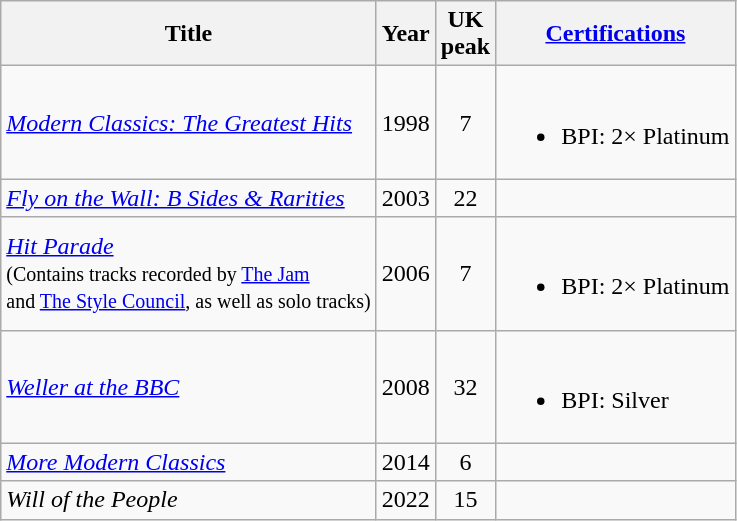<table class="wikitable">
<tr>
<th>Title</th>
<th>Year</th>
<th>UK<br>peak<br></th>
<th><a href='#'>Certifications</a></th>
</tr>
<tr>
<td><em><a href='#'>Modern Classics: The Greatest Hits</a></em></td>
<td style="text-align:center;">1998</td>
<td style="text-align:center;">7</td>
<td><br><ul><li>BPI: 2× Platinum</li></ul></td>
</tr>
<tr>
<td><em><a href='#'>Fly on the Wall: B Sides & Rarities</a></em></td>
<td style="text-align:center;">2003</td>
<td style="text-align:center;">22</td>
<td></td>
</tr>
<tr>
<td><em><a href='#'>Hit Parade</a></em><br><small>(Contains tracks recorded by <a href='#'>The Jam</a><br>and <a href='#'>The Style Council</a>, as well as solo tracks)</small></td>
<td style="text-align:center;">2006</td>
<td style="text-align:center;">7</td>
<td><br><ul><li>BPI: 2× Platinum</li></ul></td>
</tr>
<tr>
<td><em><a href='#'>Weller at the BBC</a></em></td>
<td style="text-align:center;">2008</td>
<td style="text-align:center;">32</td>
<td><br><ul><li>BPI: Silver</li></ul></td>
</tr>
<tr>
<td><em><a href='#'>More Modern Classics</a></em></td>
<td style="text-align:center;">2014</td>
<td style="text-align:center;">6</td>
<td></td>
</tr>
<tr>
<td><em>Will of the People</em></td>
<td style="text-align:center;">2022</td>
<td style="text-align:center;">15</td>
<td></td>
</tr>
</table>
